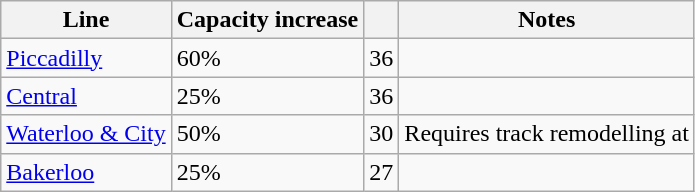<table class="wikitable sortable">
<tr>
<th>Line</th>
<th>Capacity increase</th>
<th></th>
<th class="unsortable">Notes</th>
</tr>
<tr>
<td><a href='#'>Piccadilly</a></td>
<td>60%</td>
<td>36</td>
<td></td>
</tr>
<tr>
<td><a href='#'>Central</a></td>
<td>25%</td>
<td>36</td>
<td></td>
</tr>
<tr>
<td><a href='#'>Waterloo & City</a></td>
<td>50%</td>
<td>30</td>
<td>Requires track remodelling at </td>
</tr>
<tr>
<td><a href='#'>Bakerloo</a></td>
<td>25%</td>
<td>27</td>
<td></td>
</tr>
</table>
